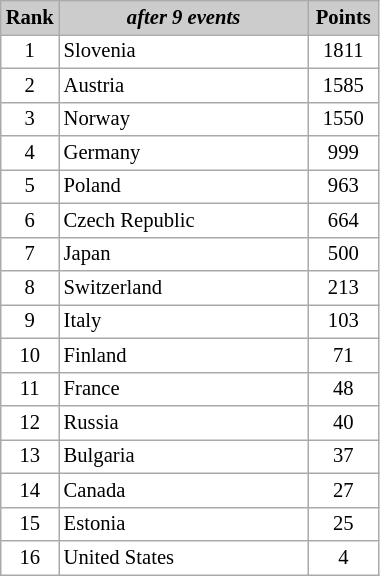<table class="wikitable plainrowheaders" style="background:#fff; font-size:86%; line-height:16px; border:gray solid 1px; border-collapse:collapse;">
<tr style="background:#ccc; text-align:center;">
<th scope="col" style="background:#ccc;" width=10px;">Rank</th>
<th scope="col" style="background:#ccc;" width=160px;"><em>after 9 events</em></th>
<th scope="col" style="background:#ccc;" width=40px;">Points</th>
</tr>
<tr align=center>
<td>1</td>
<td align=left><span>Slovenia</span></td>
<td><span>1811</span></td>
</tr>
<tr align=center>
<td>2</td>
<td align=left><span>Austria</span></td>
<td><span>1585</span></td>
</tr>
<tr align=center>
<td>3</td>
<td align=left><span>Norway</span></td>
<td><span>1550</span></td>
</tr>
<tr align=center>
<td>4</td>
<td align=left><span>Germany</span></td>
<td><span>999</span></td>
</tr>
<tr align=center>
<td>5</td>
<td align=left><span>Poland</span></td>
<td><span>963</span></td>
</tr>
<tr align=center>
<td>6</td>
<td align=left><span>Czech Republic</span></td>
<td><span>664</span></td>
</tr>
<tr align=center>
<td>7</td>
<td align=left><span>Japan</span></td>
<td><span>500</span></td>
</tr>
<tr align=center>
<td>8</td>
<td align=left><span>Switzerland</span></td>
<td><span>213</span></td>
</tr>
<tr align=center>
<td>9</td>
<td align=left><span>Italy</span></td>
<td><span>103</span></td>
</tr>
<tr align=center>
<td>10</td>
<td align=left><span>Finland</span></td>
<td><span>71</span></td>
</tr>
<tr align=center>
<td>11</td>
<td align=left><span>France</span></td>
<td><span>48</span></td>
</tr>
<tr align=center>
<td>12</td>
<td align=left><span>Russia</span></td>
<td><span>40</span></td>
</tr>
<tr align=center>
<td>13</td>
<td align=left><span>Bulgaria</span></td>
<td><span>37</span></td>
</tr>
<tr align=center>
<td>14</td>
<td align=left><span>Canada</span></td>
<td><span>27</span></td>
</tr>
<tr align=center>
<td>15</td>
<td align=left><span>Estonia</span></td>
<td><span>25</span></td>
</tr>
<tr align=center>
<td>16</td>
<td align=left><span>United States</span></td>
<td><span>4</span></td>
</tr>
</table>
